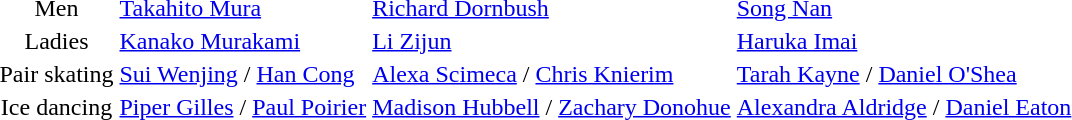<table>
<tr>
<td align=center>Men</td>
<td> <a href='#'>Takahito Mura</a></td>
<td> <a href='#'>Richard Dornbush</a></td>
<td> <a href='#'>Song Nan</a></td>
</tr>
<tr>
<td align=center>Ladies</td>
<td> <a href='#'>Kanako Murakami</a></td>
<td> <a href='#'>Li Zijun</a></td>
<td> <a href='#'>Haruka Imai</a></td>
</tr>
<tr>
<td align=center>Pair skating</td>
<td> <a href='#'>Sui Wenjing</a> / <a href='#'>Han Cong</a></td>
<td> <a href='#'>Alexa Scimeca</a> / <a href='#'>Chris Knierim</a></td>
<td> <a href='#'>Tarah Kayne</a> / <a href='#'>Daniel O'Shea</a></td>
</tr>
<tr>
<td align=center>Ice dancing</td>
<td> <a href='#'>Piper Gilles</a> / <a href='#'>Paul Poirier</a></td>
<td> <a href='#'>Madison Hubbell</a> / <a href='#'>Zachary Donohue</a></td>
<td> <a href='#'>Alexandra Aldridge</a> / <a href='#'>Daniel Eaton</a></td>
</tr>
</table>
